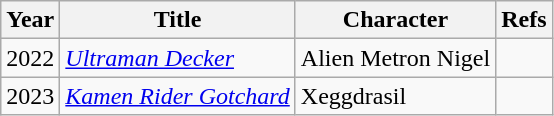<table class="wikitable sortable">
<tr>
<th>Year</th>
<th>Title</th>
<th>Character</th>
<th class="unsortable">Refs</th>
</tr>
<tr>
<td>2022</td>
<td><em><a href='#'>Ultraman Decker</a></em></td>
<td>Alien Metron Nigel</td>
<td></td>
</tr>
<tr>
<td>2023</td>
<td><em><a href='#'>Kamen Rider Gotchard</a></em></td>
<td>Xeggdrasil</td>
<td></td>
</tr>
</table>
